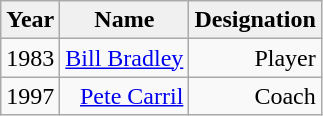<table class="wikitable" style="text-align:right">
<tr>
<td align="center" style="background:#f0f0f0;"><strong>Year</strong></td>
<td align="center" style="background:#f0f0f0;"><strong>Name</strong></td>
<td align="center" style="background:#f0f0f0;"><strong>Designation</strong></td>
</tr>
<tr>
<td>1983</td>
<td><a href='#'>Bill Bradley</a></td>
<td>Player</td>
</tr>
<tr>
<td>1997</td>
<td><a href='#'>Pete Carril</a></td>
<td>Coach</td>
</tr>
</table>
